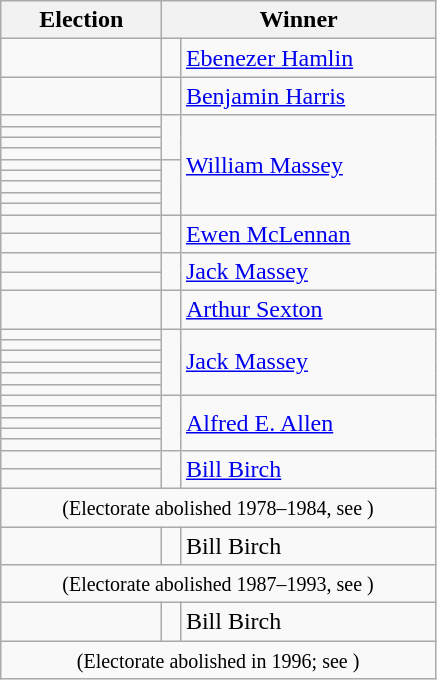<table class=wikitable>
<tr>
<th width=100>Election</th>
<th width=175 colspan=2>Winner</th>
</tr>
<tr>
<td></td>
<td width=5 bgcolor=></td>
<td><a href='#'>Ebenezer Hamlin</a></td>
</tr>
<tr>
<td></td>
<td bgcolor=></td>
<td><a href='#'>Benjamin Harris</a></td>
</tr>
<tr>
<td></td>
<td rowspan=5 bgcolor=></td>
<td rowspan=10><a href='#'>William Massey</a></td>
</tr>
<tr>
<td></td>
</tr>
<tr>
<td></td>
</tr>
<tr>
<td></td>
</tr>
<tr>
<td rowspan=2></td>
</tr>
<tr>
<td rowspan=5 bgcolor=></td>
</tr>
<tr>
<td></td>
</tr>
<tr>
<td></td>
</tr>
<tr>
<td></td>
</tr>
<tr>
<td></td>
</tr>
<tr>
<td></td>
<td rowspan=2 bgcolor=></td>
<td rowspan=2><a href='#'>Ewen McLennan</a></td>
</tr>
<tr>
<td></td>
</tr>
<tr>
<td></td>
<td rowspan=2 bgcolor=></td>
<td rowspan=2><a href='#'>Jack Massey</a></td>
</tr>
<tr>
<td></td>
</tr>
<tr>
<td></td>
<td bgcolor=></td>
<td><a href='#'>Arthur Sexton</a></td>
</tr>
<tr>
<td></td>
<td rowspan=6 bgcolor=></td>
<td rowspan=6><a href='#'>Jack Massey</a></td>
</tr>
<tr>
<td></td>
</tr>
<tr>
<td></td>
</tr>
<tr>
<td></td>
</tr>
<tr>
<td></td>
</tr>
<tr>
<td></td>
</tr>
<tr>
<td></td>
<td rowspan=5 bgcolor=></td>
<td rowspan=5><a href='#'>Alfred E. Allen</a></td>
</tr>
<tr>
<td></td>
</tr>
<tr>
<td></td>
</tr>
<tr>
<td></td>
</tr>
<tr>
<td></td>
</tr>
<tr>
<td></td>
<td rowspan=2 bgcolor=></td>
<td rowspan=2><a href='#'>Bill Birch</a></td>
</tr>
<tr>
<td></td>
</tr>
<tr>
<td colspan=3 align=center><small>(Electorate abolished 1978–1984, see )</small></td>
</tr>
<tr>
<td></td>
<td bgcolor=></td>
<td>Bill Birch</td>
</tr>
<tr>
<td colspan=3 align=center><small>(Electorate abolished 1987–1993, see )</small></td>
</tr>
<tr>
<td></td>
<td bgcolor=></td>
<td>Bill Birch</td>
</tr>
<tr>
<td colspan=3 align=center><small>(Electorate abolished in 1996; see )</small></td>
</tr>
</table>
